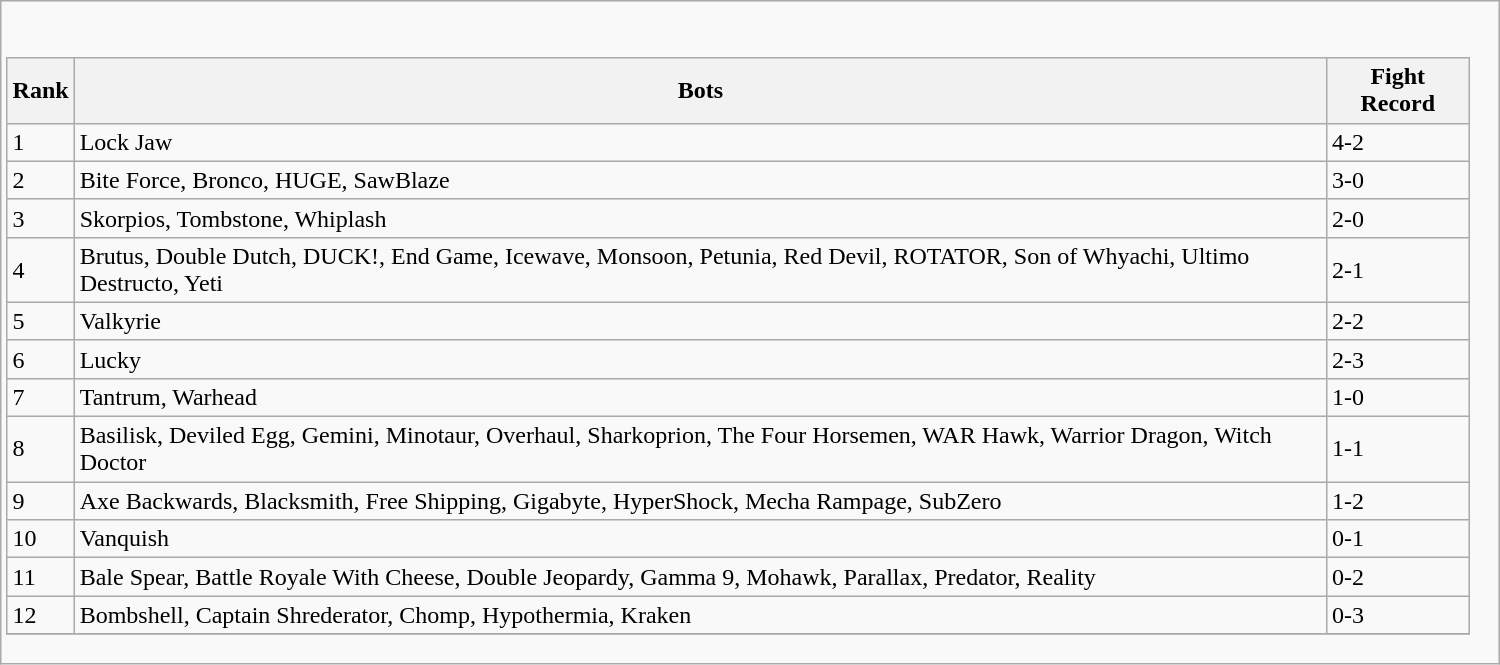<table class="wikitable collapsible collapsed" style="margin:0.5em auto; width:1000px;">
<tr>
<td><br><table class="wikitable">
<tr>
<th>Rank</th>
<th>Bots</th>
<th>Fight Record</th>
</tr>
<tr>
<td>1</td>
<td>Lock Jaw</td>
<td>4-2</td>
</tr>
<tr>
<td>2</td>
<td>Bite Force, Bronco, HUGE, SawBlaze</td>
<td>3-0</td>
</tr>
<tr>
<td>3</td>
<td>Skorpios, Tombstone, Whiplash</td>
<td>2-0</td>
</tr>
<tr>
<td>4</td>
<td>Brutus, Double Dutch, DUCK!, End Game, Icewave, Monsoon, Petunia, Red Devil, ROTATOR, Son of Whyachi, Ultimo Destructo, Yeti</td>
<td>2-1</td>
</tr>
<tr>
<td>5</td>
<td>Valkyrie</td>
<td>2-2</td>
</tr>
<tr>
<td>6</td>
<td>Lucky</td>
<td>2-3</td>
</tr>
<tr>
<td>7</td>
<td>Tantrum, Warhead</td>
<td>1-0</td>
</tr>
<tr>
<td>8</td>
<td>Basilisk, Deviled Egg, Gemini, Minotaur, Overhaul, Sharkoprion, The Four Horsemen, WAR Hawk, Warrior Dragon, Witch Doctor</td>
<td>1-1</td>
</tr>
<tr>
<td>9</td>
<td>Axe Backwards, Blacksmith, Free Shipping, Gigabyte, HyperShock, Mecha Rampage, SubZero</td>
<td>1-2</td>
</tr>
<tr>
<td>10</td>
<td>Vanquish</td>
<td>0-1</td>
</tr>
<tr>
<td>11</td>
<td>Bale Spear, Battle Royale With Cheese, Double Jeopardy, Gamma 9, Mohawk, Parallax, Predator, Reality</td>
<td>0-2</td>
</tr>
<tr>
<td>12</td>
<td>Bombshell, Captain Shrederator, Chomp, Hypothermia, Kraken</td>
<td>0-3</td>
</tr>
<tr>
</tr>
</table>
</td>
</tr>
</table>
